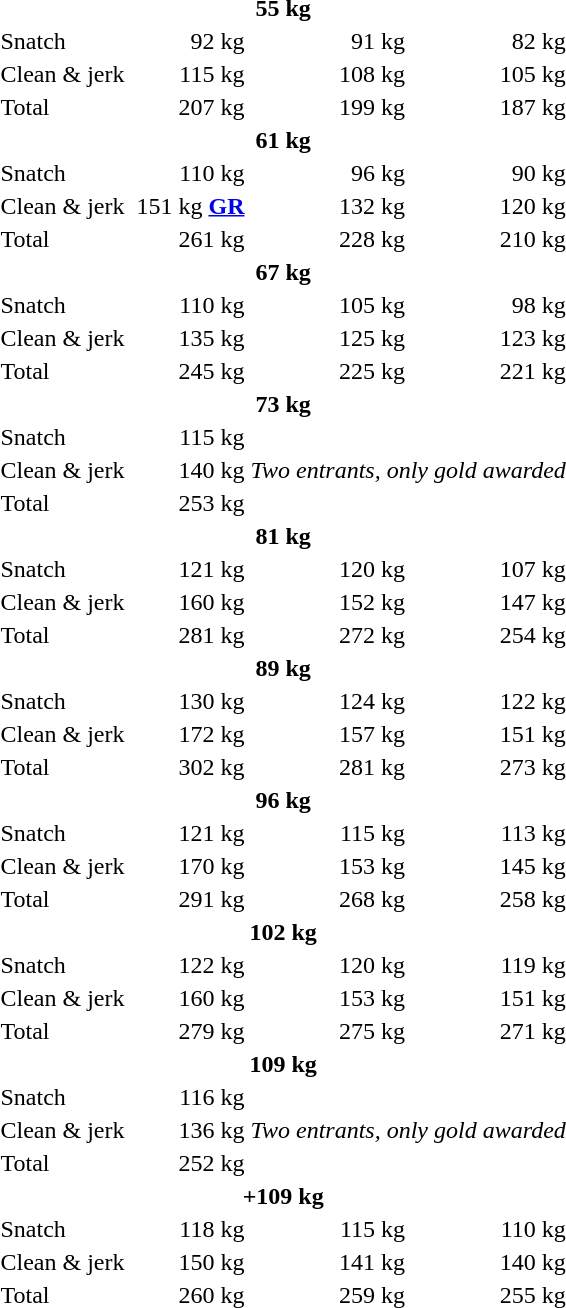<table>
<tr>
<th colspan="7">55 kg</th>
</tr>
<tr>
<td>Snatch</td>
<td></td>
<td align="right">92 kg</td>
<td></td>
<td align="right">91 kg</td>
<td></td>
<td align="right">82 kg</td>
</tr>
<tr>
<td>Clean & jerk</td>
<td></td>
<td align="right">115 kg</td>
<td></td>
<td align="right">108 kg</td>
<td></td>
<td align="right">105 kg</td>
</tr>
<tr>
<td>Total</td>
<td></td>
<td align="right">207 kg</td>
<td></td>
<td align="right">199 kg</td>
<td></td>
<td align="right">187 kg</td>
</tr>
<tr>
<th colspan="7">61 kg</th>
</tr>
<tr>
<td>Snatch</td>
<td></td>
<td align="right">110 kg</td>
<td></td>
<td align="right">96 kg</td>
<td></td>
<td align="right">90 kg</td>
</tr>
<tr>
<td>Clean & jerk</td>
<td></td>
<td align="right">151 kg  <strong><a href='#'>GR</a></strong></td>
<td></td>
<td align="right">132 kg</td>
<td></td>
<td align="right">120 kg</td>
</tr>
<tr>
<td>Total</td>
<td></td>
<td align="right">261 kg</td>
<td></td>
<td align="right">228 kg</td>
<td></td>
<td align="right">210 kg</td>
</tr>
<tr>
<th colspan="7">67 kg</th>
</tr>
<tr>
<td>Snatch</td>
<td></td>
<td align="right">110 kg</td>
<td></td>
<td align="right">105 kg</td>
<td></td>
<td align="right">98 kg</td>
</tr>
<tr>
<td>Clean & jerk</td>
<td></td>
<td align="right">135 kg</td>
<td></td>
<td align="right">125 kg</td>
<td></td>
<td align="right">123 kg</td>
</tr>
<tr>
<td>Total</td>
<td></td>
<td align="right">245 kg</td>
<td></td>
<td align="right">225 kg</td>
<td></td>
<td align="right">221 kg</td>
</tr>
<tr>
<th colspan="7">73 kg</th>
</tr>
<tr>
<td>Snatch</td>
<td></td>
<td align="right">115 kg</td>
<td colspan="4" rowspan="3"><em>Two entrants, only gold awarded</em></td>
</tr>
<tr>
<td>Clean & jerk</td>
<td></td>
<td align="right">140 kg</td>
</tr>
<tr>
<td>Total</td>
<td></td>
<td align="right">253 kg</td>
</tr>
<tr>
<th colspan="7">81 kg</th>
</tr>
<tr>
<td>Snatch</td>
<td></td>
<td align="right">121 kg</td>
<td></td>
<td align="right">120 kg</td>
<td></td>
<td align="right">107 kg</td>
</tr>
<tr>
<td>Clean & jerk</td>
<td></td>
<td align="right">160 kg</td>
<td></td>
<td align="right">152 kg</td>
<td></td>
<td align="right">147 kg</td>
</tr>
<tr>
<td>Total</td>
<td></td>
<td align="right">281 kg</td>
<td></td>
<td align="right">272 kg</td>
<td></td>
<td align="right">254 kg</td>
</tr>
<tr>
<th colspan="7">89 kg</th>
</tr>
<tr>
<td>Snatch</td>
<td></td>
<td align="right">130 kg</td>
<td></td>
<td align="right">124 kg</td>
<td></td>
<td align="right">122 kg</td>
</tr>
<tr>
<td>Clean & jerk</td>
<td></td>
<td align="right">172 kg</td>
<td></td>
<td align="right">157 kg</td>
<td></td>
<td align="right">151 kg</td>
</tr>
<tr>
<td>Total</td>
<td></td>
<td align="right">302 kg</td>
<td></td>
<td align="right">281 kg</td>
<td></td>
<td align="right">273 kg</td>
</tr>
<tr>
<th colspan="7">96 kg</th>
</tr>
<tr>
<td>Snatch</td>
<td></td>
<td align="right">121 kg</td>
<td></td>
<td align="right">115 kg</td>
<td></td>
<td align="right">113 kg</td>
</tr>
<tr>
<td>Clean & jerk</td>
<td></td>
<td align="right">170 kg</td>
<td></td>
<td align="right">153 kg</td>
<td></td>
<td align="right">145 kg</td>
</tr>
<tr>
<td>Total</td>
<td></td>
<td align="right">291 kg</td>
<td></td>
<td align="right">268 kg</td>
<td></td>
<td align="right">258 kg</td>
</tr>
<tr>
<th colspan="7">102 kg</th>
</tr>
<tr>
<td>Snatch</td>
<td></td>
<td align="right">122 kg</td>
<td></td>
<td align="right">120 kg</td>
<td></td>
<td align="right">119 kg</td>
</tr>
<tr>
<td>Clean & jerk</td>
<td></td>
<td align="right">160 kg</td>
<td></td>
<td align="right">153 kg</td>
<td></td>
<td align="right">151 kg</td>
</tr>
<tr>
<td>Total</td>
<td></td>
<td align="right">279 kg</td>
<td></td>
<td align="right">275 kg</td>
<td></td>
<td align="right">271 kg</td>
</tr>
<tr>
<th colspan="7">109 kg</th>
</tr>
<tr>
<td>Snatch</td>
<td></td>
<td align="right">116 kg</td>
<td colspan="4" rowspan="3"><em>Two entrants, only gold awarded</em></td>
</tr>
<tr>
<td>Clean & jerk</td>
<td></td>
<td align="right">136 kg</td>
</tr>
<tr>
<td>Total</td>
<td></td>
<td align="right">252 kg</td>
</tr>
<tr>
<th colspan="7">+109 kg</th>
</tr>
<tr>
<td>Snatch</td>
<td></td>
<td align="right">118 kg</td>
<td></td>
<td align="right">115 kg</td>
<td></td>
<td align="right">110 kg</td>
</tr>
<tr>
<td>Clean & jerk</td>
<td></td>
<td align="right">150 kg</td>
<td></td>
<td align="right">141 kg</td>
<td></td>
<td align="right">140 kg</td>
</tr>
<tr>
<td>Total</td>
<td></td>
<td align="right">260 kg</td>
<td></td>
<td align="right">259 kg</td>
<td></td>
<td align="right">255 kg</td>
</tr>
</table>
